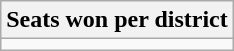<table class=wikitable style=float:right>
<tr>
<th>Seats won per district</th>
</tr>
<tr>
<td></td>
</tr>
</table>
